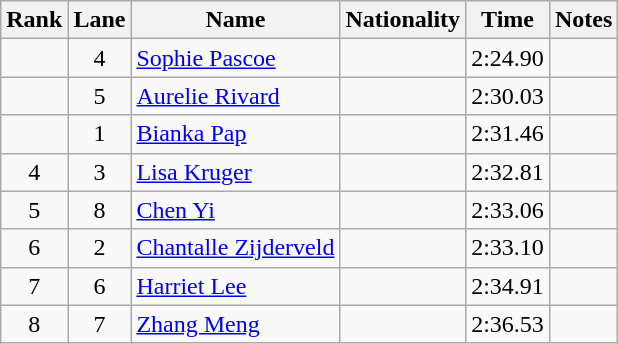<table class="wikitable sortable" style="text-align:center">
<tr>
<th>Rank</th>
<th>Lane</th>
<th>Name</th>
<th>Nationality</th>
<th>Time</th>
<th>Notes</th>
</tr>
<tr>
<td></td>
<td>4</td>
<td style="text-align:left"><a href='#'>Sophie Pascoe</a></td>
<td style="text-align:left"></td>
<td>2:24.90</td>
<td></td>
</tr>
<tr>
<td></td>
<td>5</td>
<td style="text-align:left"><a href='#'>Aurelie Rivard</a></td>
<td style="text-align:left"></td>
<td>2:30.03</td>
<td></td>
</tr>
<tr>
<td></td>
<td>1</td>
<td style="text-align:left"><a href='#'>Bianka Pap</a></td>
<td style="text-align:left"></td>
<td>2:31.46</td>
<td></td>
</tr>
<tr>
<td>4</td>
<td>3</td>
<td style="text-align:left"><a href='#'>Lisa Kruger</a></td>
<td style="text-align:left"></td>
<td>2:32.81</td>
<td></td>
</tr>
<tr>
<td>5</td>
<td>8</td>
<td style="text-align:left"><a href='#'>Chen Yi</a></td>
<td style="text-align:left"></td>
<td>2:33.06</td>
<td></td>
</tr>
<tr>
<td>6</td>
<td>2</td>
<td style="text-align:left"><a href='#'>Chantalle Zijderveld</a></td>
<td style="text-align:left"></td>
<td>2:33.10</td>
<td></td>
</tr>
<tr>
<td>7</td>
<td>6</td>
<td style="text-align:left"><a href='#'>Harriet Lee</a></td>
<td style="text-align:left"></td>
<td>2:34.91</td>
<td></td>
</tr>
<tr>
<td>8</td>
<td>7</td>
<td style="text-align:left"><a href='#'>Zhang Meng</a></td>
<td style="text-align:left"></td>
<td>2:36.53</td>
<td></td>
</tr>
</table>
